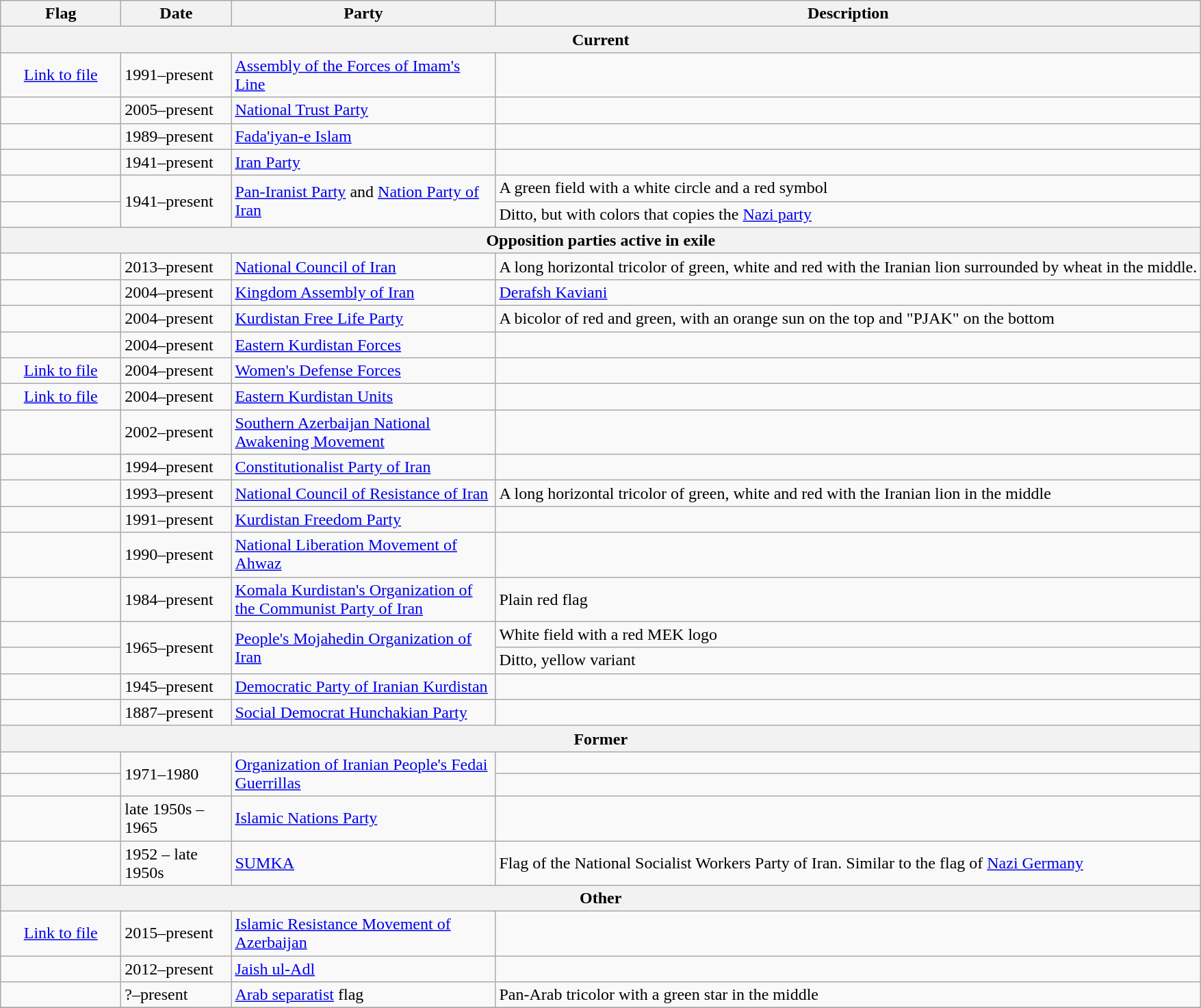<table class="wikitable" style="background:#f9f9f9">
<tr>
<th width="110">Flag</th>
<th width="100">Date</th>
<th width="250">Party</th>
<th widthđ="400">Description</th>
</tr>
<tr>
<th colspan="4">Current</th>
</tr>
<tr>
<td style="text-align:center;"><a href='#'>Link to file</a></td>
<td>1991–present</td>
<td><a href='#'>Assembly of the Forces of Imam's Line</a></td>
<td></td>
</tr>
<tr>
<td></td>
<td>2005–present</td>
<td><a href='#'>National Trust Party</a></td>
<td></td>
</tr>
<tr>
<td></td>
<td>1989–present</td>
<td><a href='#'>Fada'iyan-e Islam</a></td>
<td></td>
</tr>
<tr>
<td></td>
<td>1941–present</td>
<td><a href='#'>Iran Party</a></td>
<td></td>
</tr>
<tr>
<td></td>
<td rowspan="2">1941–present</td>
<td rowspan="2"><a href='#'>Pan-Iranist Party</a> and <a href='#'>Nation Party of Iran</a></td>
<td>A green field with a white circle and a red symbol</td>
</tr>
<tr>
<td></td>
<td>Ditto, but with colors that copies the <a href='#'>Nazi party</a></td>
</tr>
<tr>
<th colspan="4">Opposition parties active in exile</th>
</tr>
<tr>
<td></td>
<td>2013–present</td>
<td><a href='#'>National Council of Iran</a></td>
<td>A long horizontal tricolor of green, white and red with the Iranian lion surrounded by wheat in the middle.</td>
</tr>
<tr>
<td></td>
<td>2004–present</td>
<td><a href='#'>Kingdom Assembly of Iran</a></td>
<td><a href='#'>Derafsh Kaviani</a></td>
</tr>
<tr>
<td></td>
<td>2004–present</td>
<td><a href='#'>Kurdistan Free Life Party</a></td>
<td>A bicolor of red and green, with an orange sun on the top and "PJAK" on the bottom</td>
</tr>
<tr>
<td></td>
<td>2004–present</td>
<td><a href='#'>Eastern Kurdistan Forces</a></td>
<td></td>
</tr>
<tr>
<td style="text-align:center;"><a href='#'>Link to file</a></td>
<td>2004–present</td>
<td><a href='#'>Women's Defense Forces</a></td>
<td></td>
</tr>
<tr>
<td style="text-align:center;"><a href='#'>Link to file</a></td>
<td>2004–present</td>
<td><a href='#'>Eastern Kurdistan Units</a></td>
<td></td>
</tr>
<tr>
<td></td>
<td>2002–present</td>
<td><a href='#'>Southern Azerbaijan National Awakening Movement</a></td>
<td></td>
</tr>
<tr>
<td></td>
<td>1994–present</td>
<td><a href='#'>Constitutionalist Party of Iran</a></td>
<td></td>
</tr>
<tr>
<td></td>
<td>1993–present</td>
<td><a href='#'>National Council of Resistance of Iran</a></td>
<td>A long horizontal tricolor of green, white and red with the Iranian lion in the middle</td>
</tr>
<tr>
<td></td>
<td>1991–present</td>
<td><a href='#'>Kurdistan Freedom Party</a></td>
<td></td>
</tr>
<tr>
<td></td>
<td>1990–present</td>
<td><a href='#'>National Liberation Movement of Ahwaz</a></td>
<td></td>
</tr>
<tr>
<td></td>
<td>1984–present</td>
<td><a href='#'>Komala Kurdistan's Organization of the Communist Party of Iran</a></td>
<td>Plain red flag</td>
</tr>
<tr>
<td></td>
<td rowspan="2">1965–present</td>
<td rowspan="2"><a href='#'>People's Mojahedin Organization of Iran</a></td>
<td>White field with a red MEK logo</td>
</tr>
<tr>
<td></td>
<td>Ditto, yellow variant</td>
</tr>
<tr>
<td></td>
<td>1945–present</td>
<td><a href='#'>Democratic Party of Iranian Kurdistan</a></td>
<td></td>
</tr>
<tr>
<td></td>
<td>1887–present</td>
<td><a href='#'>Social Democrat Hunchakian Party</a></td>
<td></td>
</tr>
<tr>
<th colspan="4">Former</th>
</tr>
<tr>
<td></td>
<td rowspan="2">1971–1980</td>
<td rowspan="2"><a href='#'>Organization of Iranian People's Fedai Guerrillas</a></td>
<td></td>
</tr>
<tr>
<td></td>
<td></td>
</tr>
<tr>
<td></td>
<td>late 1950s – 1965</td>
<td><a href='#'>Islamic Nations Party</a></td>
<td></td>
</tr>
<tr>
<td></td>
<td>1952 – late 1950s</td>
<td><a href='#'>SUMKA</a></td>
<td>Flag of the National Socialist Workers Party of Iran. Similar to the flag of <a href='#'>Nazi Germany</a></td>
</tr>
<tr>
<th colspan="4">Other</th>
</tr>
<tr>
<td style="text-align:center;"><a href='#'>Link to file</a></td>
<td>2015–present</td>
<td><a href='#'>Islamic Resistance Movement of Azerbaijan</a></td>
<td></td>
</tr>
<tr>
<td></td>
<td>2012–present</td>
<td><a href='#'>Jaish ul-Adl</a></td>
<td></td>
</tr>
<tr>
<td></td>
<td>?–present</td>
<td><a href='#'>Arab separatist</a> flag</td>
<td>Pan-Arab tricolor with a green star in the middle</td>
</tr>
<tr>
</tr>
</table>
